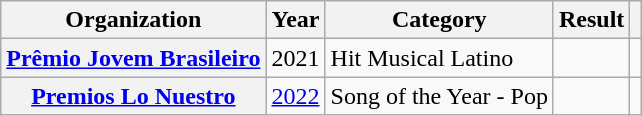<table class="wikitable sortable plainrowheaders" style="border:none; margin:0;">
<tr>
<th scope="col">Organization</th>
<th scope="col">Year</th>
<th scope="col">Category</th>
<th scope="col">Result</th>
<th class="unsortable" scope="col"></th>
</tr>
<tr>
<th scope="row"><a href='#'>Prêmio Jovem Brasileiro</a></th>
<td>2021</td>
<td>Hit Musical Latino</td>
<td></td>
<td></td>
</tr>
<tr>
<th scope="row"><a href='#'>Premios Lo Nuestro</a></th>
<td><a href='#'>2022</a></td>
<td>Song of the Year - Pop</td>
<td></td>
<td></td>
</tr>
<tr>
</tr>
</table>
